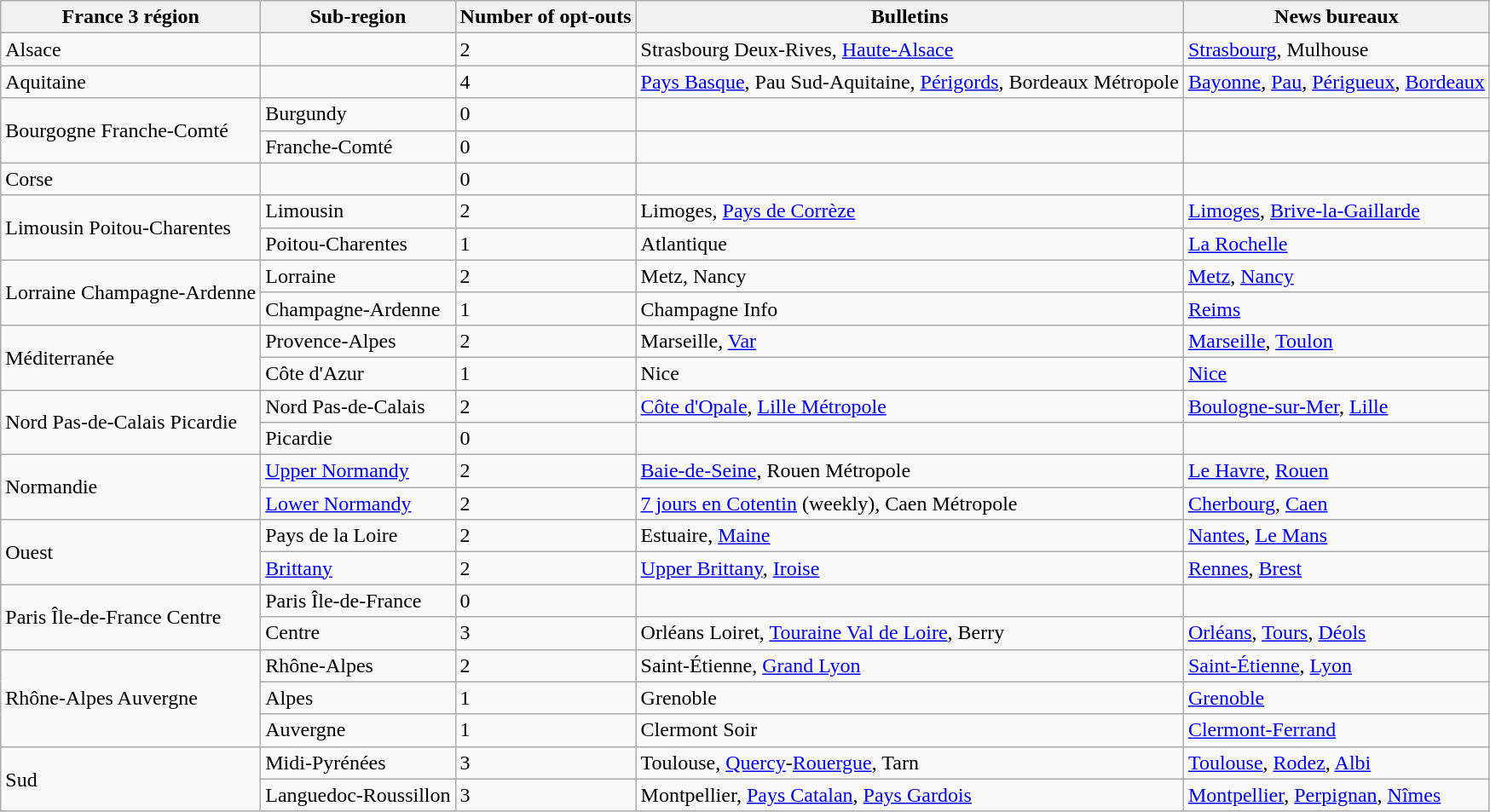<table class="wikitable">
<tr>
<th>France 3 région</th>
<th>Sub-region</th>
<th>Number of opt-outs</th>
<th>Bulletins</th>
<th>News bureaux</th>
</tr>
<tr>
<td>Alsace</td>
<td></td>
<td>2</td>
<td>Strasbourg Deux-Rives, <a href='#'>Haute-Alsace</a></td>
<td><a href='#'>Strasbourg</a>, Mulhouse</td>
</tr>
<tr>
<td>Aquitaine</td>
<td></td>
<td>4</td>
<td><a href='#'>Pays Basque</a>, Pau Sud-Aquitaine, <a href='#'>Périgords</a>, Bordeaux Métropole</td>
<td><a href='#'>Bayonne</a>, <a href='#'>Pau</a>, <a href='#'>Périgueux</a>, <a href='#'>Bordeaux</a></td>
</tr>
<tr>
<td rowspan=2>Bourgogne Franche-Comté</td>
<td>Burgundy</td>
<td>0</td>
<td></td>
<td></td>
</tr>
<tr>
<td>Franche-Comté</td>
<td>0</td>
<td></td>
<td></td>
</tr>
<tr>
<td>Corse</td>
<td></td>
<td>0</td>
<td></td>
<td></td>
</tr>
<tr>
<td rowspan=2>Limousin Poitou-Charentes</td>
<td>Limousin</td>
<td>2</td>
<td>Limoges, <a href='#'>Pays de Corrèze</a></td>
<td><a href='#'>Limoges</a>, <a href='#'>Brive-la-Gaillarde</a></td>
</tr>
<tr>
<td>Poitou-Charentes</td>
<td>1</td>
<td>Atlantique</td>
<td><a href='#'>La Rochelle</a></td>
</tr>
<tr>
<td rowspan=2>Lorraine Champagne-Ardenne</td>
<td>Lorraine</td>
<td>2</td>
<td>Metz, Nancy</td>
<td><a href='#'>Metz</a>, <a href='#'>Nancy</a></td>
</tr>
<tr>
<td>Champagne-Ardenne</td>
<td>1</td>
<td>Champagne Info</td>
<td><a href='#'>Reims</a></td>
</tr>
<tr>
<td rowspan=2>Méditerranée</td>
<td>Provence-Alpes</td>
<td>2</td>
<td>Marseille, <a href='#'>Var</a></td>
<td><a href='#'>Marseille</a>, <a href='#'>Toulon</a></td>
</tr>
<tr>
<td>Côte d'Azur</td>
<td>1</td>
<td>Nice</td>
<td><a href='#'>Nice</a></td>
</tr>
<tr>
<td rowspan=2>Nord Pas-de-Calais Picardie</td>
<td>Nord Pas-de-Calais</td>
<td>2</td>
<td><a href='#'>Côte d'Opale</a>, <a href='#'>Lille Métropole</a></td>
<td><a href='#'>Boulogne-sur-Mer</a>, <a href='#'>Lille</a></td>
</tr>
<tr>
<td>Picardie</td>
<td>0</td>
<td></td>
<td></td>
</tr>
<tr>
<td rowspan=2>Normandie</td>
<td><a href='#'>Upper Normandy</a></td>
<td>2</td>
<td><a href='#'>Baie-de-Seine</a>, Rouen Métropole</td>
<td><a href='#'>Le Havre</a>, <a href='#'>Rouen</a></td>
</tr>
<tr>
<td><a href='#'>Lower Normandy</a></td>
<td>2</td>
<td><a href='#'>7 jours en Cotentin</a> (weekly), Caen Métropole</td>
<td><a href='#'>Cherbourg</a>, <a href='#'>Caen</a></td>
</tr>
<tr>
<td rowspan=2>Ouest</td>
<td>Pays de la Loire</td>
<td>2</td>
<td>Estuaire, <a href='#'>Maine</a></td>
<td><a href='#'>Nantes</a>, <a href='#'>Le Mans</a></td>
</tr>
<tr>
<td><a href='#'>Brittany</a></td>
<td>2</td>
<td><a href='#'>Upper Brittany</a>, <a href='#'>Iroise</a></td>
<td><a href='#'>Rennes</a>, <a href='#'>Brest</a></td>
</tr>
<tr>
<td rowspan=2>Paris Île-de-France Centre</td>
<td>Paris Île-de-France</td>
<td>0</td>
<td></td>
<td></td>
</tr>
<tr>
<td>Centre</td>
<td>3</td>
<td>Orléans Loiret, <a href='#'>Touraine Val de Loire</a>, Berry</td>
<td><a href='#'>Orléans</a>, <a href='#'>Tours</a>, <a href='#'>Déols</a></td>
</tr>
<tr>
<td rowspan=3>Rhône-Alpes Auvergne</td>
<td>Rhône-Alpes</td>
<td>2</td>
<td>Saint-Étienne, <a href='#'>Grand Lyon</a></td>
<td><a href='#'>Saint-Étienne</a>, <a href='#'>Lyon</a></td>
</tr>
<tr>
<td>Alpes</td>
<td>1</td>
<td>Grenoble</td>
<td><a href='#'>Grenoble</a></td>
</tr>
<tr>
<td>Auvergne</td>
<td>1</td>
<td>Clermont Soir</td>
<td><a href='#'>Clermont-Ferrand</a></td>
</tr>
<tr>
<td rowspan=2>Sud</td>
<td>Midi-Pyrénées</td>
<td>3</td>
<td>Toulouse, <a href='#'>Quercy</a>-<a href='#'>Rouergue</a>, Tarn</td>
<td><a href='#'>Toulouse</a>, <a href='#'>Rodez</a>, <a href='#'>Albi</a></td>
</tr>
<tr>
<td>Languedoc-Roussillon</td>
<td>3</td>
<td>Montpellier, <a href='#'>Pays Catalan</a>, <a href='#'>Pays Gardois</a></td>
<td><a href='#'>Montpellier</a>, <a href='#'>Perpignan</a>, <a href='#'>Nîmes</a></td>
</tr>
</table>
